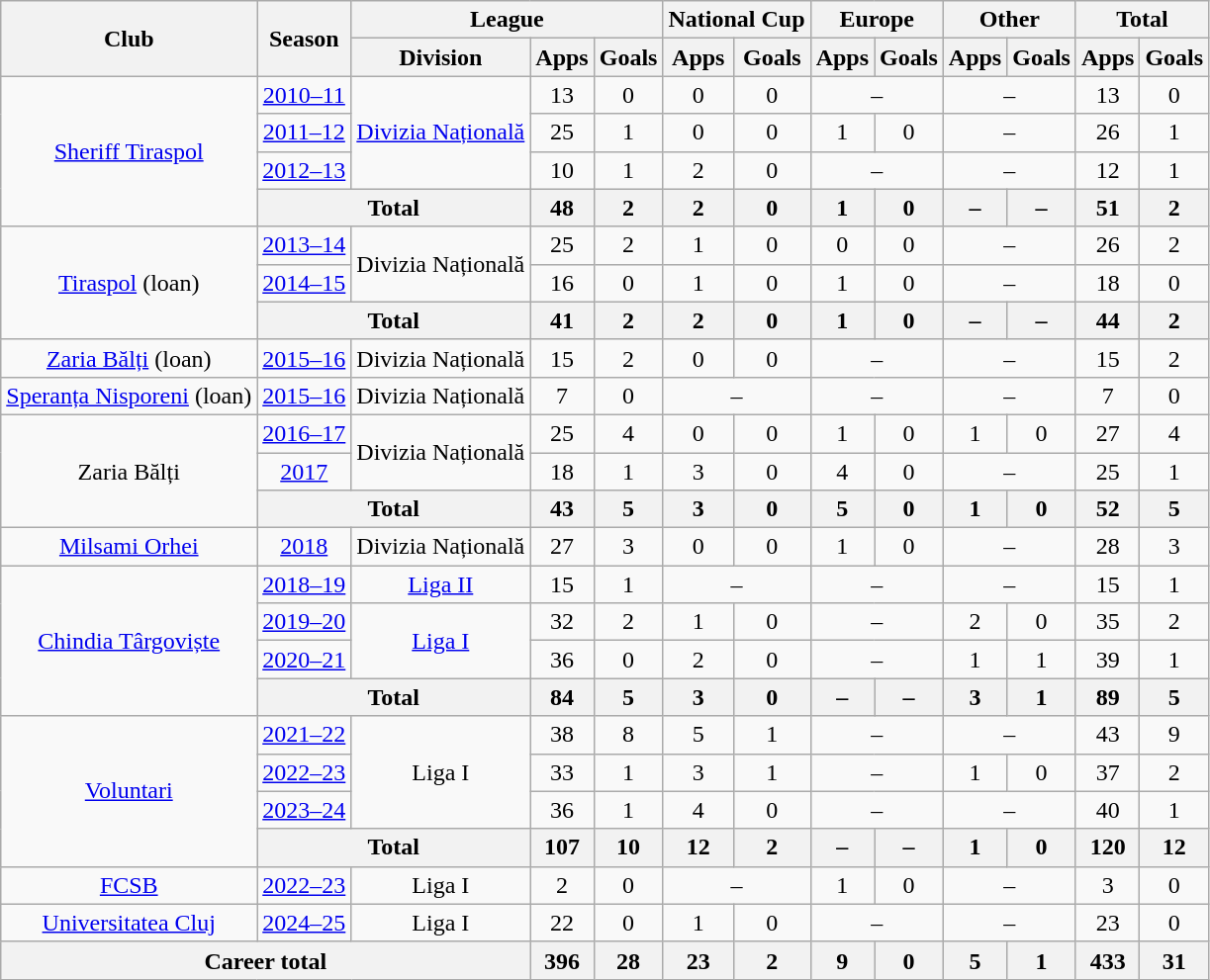<table class=wikitable style=text-align:center>
<tr>
<th rowspan=2>Club</th>
<th rowspan=2>Season</th>
<th colspan=3>League</th>
<th colspan=2>National Cup</th>
<th colspan=2>Europe</th>
<th colspan=2>Other</th>
<th colspan=2>Total</th>
</tr>
<tr>
<th>Division</th>
<th>Apps</th>
<th>Goals</th>
<th>Apps</th>
<th>Goals</th>
<th>Apps</th>
<th>Goals</th>
<th>Apps</th>
<th>Goals</th>
<th>Apps</th>
<th>Goals</th>
</tr>
<tr>
<td rowspan="4"><a href='#'>Sheriff Tiraspol</a></td>
<td><a href='#'>2010–11</a></td>
<td rowspan="3"><a href='#'>Divizia Națională</a></td>
<td>13</td>
<td>0</td>
<td>0</td>
<td>0</td>
<td colspan="2">–</td>
<td colspan="2">–</td>
<td>13</td>
<td>0</td>
</tr>
<tr>
<td><a href='#'>2011–12</a></td>
<td>25</td>
<td>1</td>
<td>0</td>
<td>0</td>
<td>1</td>
<td>0</td>
<td colspan="2">–</td>
<td>26</td>
<td>1</td>
</tr>
<tr>
<td><a href='#'>2012–13</a></td>
<td>10</td>
<td>1</td>
<td>2</td>
<td>0</td>
<td colspan="2">–</td>
<td colspan="2">–</td>
<td>12</td>
<td>1</td>
</tr>
<tr>
<th colspan="2">Total</th>
<th>48</th>
<th>2</th>
<th>2</th>
<th>0</th>
<th>1</th>
<th>0</th>
<th>–</th>
<th>–</th>
<th>51</th>
<th>2</th>
</tr>
<tr>
<td rowspan="3"><a href='#'>Tiraspol</a> (loan)</td>
<td><a href='#'>2013–14</a></td>
<td rowspan="2">Divizia Națională</td>
<td>25</td>
<td>2</td>
<td>1</td>
<td>0</td>
<td>0</td>
<td>0</td>
<td colspan="2">–</td>
<td>26</td>
<td>2</td>
</tr>
<tr>
<td><a href='#'>2014–15</a></td>
<td>16</td>
<td>0</td>
<td>1</td>
<td>0</td>
<td>1</td>
<td>0</td>
<td colspan="2">–</td>
<td>18</td>
<td>0</td>
</tr>
<tr>
<th colspan="2">Total</th>
<th>41</th>
<th>2</th>
<th>2</th>
<th>0</th>
<th>1</th>
<th>0</th>
<th>–</th>
<th>–</th>
<th>44</th>
<th>2</th>
</tr>
<tr>
<td><a href='#'>Zaria Bălți</a> (loan)</td>
<td><a href='#'>2015–16</a></td>
<td>Divizia Națională</td>
<td>15</td>
<td>2</td>
<td>0</td>
<td>0</td>
<td colspan="2">–</td>
<td colspan="2">–</td>
<td>15</td>
<td>2</td>
</tr>
<tr>
<td><a href='#'>Speranța Nisporeni</a> (loan)</td>
<td><a href='#'>2015–16</a></td>
<td>Divizia Națională</td>
<td>7</td>
<td>0</td>
<td colspan="2">–</td>
<td colspan="2">–</td>
<td colspan="2">–</td>
<td>7</td>
<td>0</td>
</tr>
<tr>
<td rowspan="3">Zaria Bălți</td>
<td><a href='#'>2016–17</a></td>
<td rowspan="2">Divizia Națională</td>
<td>25</td>
<td>4</td>
<td>0</td>
<td>0</td>
<td>1</td>
<td>0</td>
<td>1</td>
<td>0</td>
<td>27</td>
<td>4</td>
</tr>
<tr>
<td><a href='#'>2017</a></td>
<td>18</td>
<td>1</td>
<td>3</td>
<td>0</td>
<td>4</td>
<td>0</td>
<td colspan="2">–</td>
<td>25</td>
<td>1</td>
</tr>
<tr>
<th colspan="2">Total</th>
<th>43</th>
<th>5</th>
<th>3</th>
<th>0</th>
<th>5</th>
<th>0</th>
<th>1</th>
<th>0</th>
<th>52</th>
<th>5</th>
</tr>
<tr>
<td><a href='#'>Milsami Orhei</a></td>
<td><a href='#'>2018</a></td>
<td>Divizia Națională</td>
<td>27</td>
<td>3</td>
<td>0</td>
<td>0</td>
<td>1</td>
<td>0</td>
<td colspan="2">–</td>
<td>28</td>
<td>3</td>
</tr>
<tr>
<td rowspan="4"><a href='#'>Chindia Târgoviște</a></td>
<td><a href='#'>2018–19</a></td>
<td><a href='#'>Liga II</a></td>
<td>15</td>
<td>1</td>
<td colspan="2">–</td>
<td colspan="2">–</td>
<td colspan="2">–</td>
<td>15</td>
<td>1</td>
</tr>
<tr>
<td><a href='#'>2019–20</a></td>
<td rowspan="2"><a href='#'>Liga I</a></td>
<td>32</td>
<td>2</td>
<td>1</td>
<td>0</td>
<td colspan="2">–</td>
<td>2</td>
<td>0</td>
<td>35</td>
<td>2</td>
</tr>
<tr>
<td><a href='#'>2020–21</a></td>
<td>36</td>
<td>0</td>
<td>2</td>
<td>0</td>
<td colspan="2">–</td>
<td>1</td>
<td>1</td>
<td>39</td>
<td>1</td>
</tr>
<tr>
<th colspan="2">Total</th>
<th>84</th>
<th>5</th>
<th>3</th>
<th>0</th>
<th>–</th>
<th>–</th>
<th>3</th>
<th>1</th>
<th>89</th>
<th>5</th>
</tr>
<tr>
<td rowspan="4"><a href='#'>Voluntari</a></td>
<td><a href='#'>2021–22</a></td>
<td rowspan="3">Liga I</td>
<td>38</td>
<td>8</td>
<td>5</td>
<td>1</td>
<td colspan="2">–</td>
<td colspan="2">–</td>
<td>43</td>
<td>9</td>
</tr>
<tr>
<td><a href='#'>2022–23</a></td>
<td>33</td>
<td>1</td>
<td>3</td>
<td>1</td>
<td colspan="2">–</td>
<td>1</td>
<td>0</td>
<td>37</td>
<td>2</td>
</tr>
<tr>
<td><a href='#'>2023–24</a></td>
<td>36</td>
<td>1</td>
<td>4</td>
<td>0</td>
<td colspan="2">–</td>
<td colspan="2">–</td>
<td>40</td>
<td>1</td>
</tr>
<tr>
<th colspan="2">Total</th>
<th>107</th>
<th>10</th>
<th>12</th>
<th>2</th>
<th>–</th>
<th>–</th>
<th>1</th>
<th>0</th>
<th>120</th>
<th>12</th>
</tr>
<tr>
<td><a href='#'>FCSB</a></td>
<td><a href='#'>2022–23</a></td>
<td>Liga I</td>
<td>2</td>
<td>0</td>
<td colspan="2">–</td>
<td>1</td>
<td>0</td>
<td colspan="2">–</td>
<td>3</td>
<td>0</td>
</tr>
<tr>
<td><a href='#'>Universitatea Cluj</a></td>
<td><a href='#'>2024–25</a></td>
<td>Liga I</td>
<td>22</td>
<td>0</td>
<td>1</td>
<td>0</td>
<td colspan="2">–</td>
<td colspan="2">–</td>
<td>23</td>
<td>0</td>
</tr>
<tr>
<th colspan="3"><strong>Career total</strong></th>
<th>396</th>
<th>28</th>
<th>23</th>
<th>2</th>
<th>9</th>
<th>0</th>
<th>5</th>
<th>1</th>
<th>433</th>
<th>31</th>
</tr>
</table>
